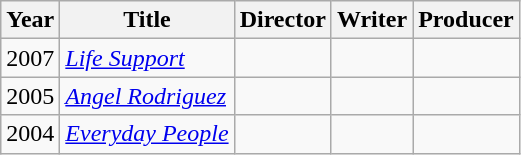<table class="wikitable">
<tr>
<th>Year</th>
<th>Title</th>
<th>Director</th>
<th>Writer</th>
<th>Producer</th>
</tr>
<tr>
<td>2007</td>
<td><em><a href='#'>Life Support</a></em></td>
<td></td>
<td></td>
<td></td>
</tr>
<tr>
<td>2005</td>
<td><em><a href='#'>Angel Rodriguez</a></em></td>
<td></td>
<td></td>
<td></td>
</tr>
<tr>
<td>2004</td>
<td><em><a href='#'>Everyday People</a></em></td>
<td></td>
<td></td>
<td></td>
</tr>
</table>
